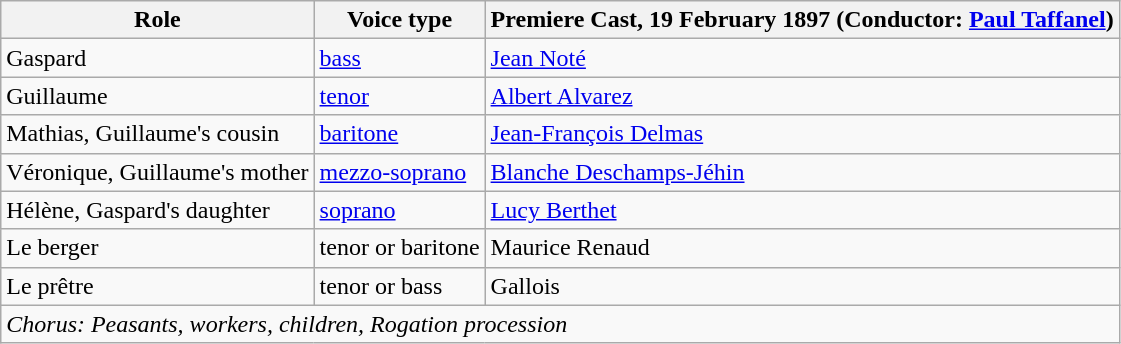<table class="wikitable">
<tr>
<th>Role</th>
<th>Voice type</th>
<th>Premiere Cast, 19 February 1897 (Conductor: <a href='#'>Paul Taffanel</a>)</th>
</tr>
<tr>
<td>Gaspard</td>
<td><a href='#'>bass</a></td>
<td><a href='#'>Jean Noté</a></td>
</tr>
<tr>
<td>Guillaume</td>
<td><a href='#'>tenor</a></td>
<td><a href='#'>Albert Alvarez</a></td>
</tr>
<tr>
<td>Mathias, Guillaume's cousin</td>
<td><a href='#'>baritone</a></td>
<td><a href='#'>Jean-François Delmas</a></td>
</tr>
<tr>
<td>Véronique, Guillaume's mother</td>
<td><a href='#'>mezzo-soprano</a></td>
<td><a href='#'>Blanche Deschamps-Jéhin</a></td>
</tr>
<tr>
<td>Hélène, Gaspard's daughter</td>
<td><a href='#'>soprano</a></td>
<td><a href='#'>Lucy Berthet</a></td>
</tr>
<tr>
<td>Le berger</td>
<td>tenor or baritone</td>
<td>Maurice Renaud</td>
</tr>
<tr>
<td>Le prêtre</td>
<td>tenor or bass</td>
<td>Gallois</td>
</tr>
<tr>
<td colspan="3"><em>Chorus: Peasants, workers, children, Rogation procession</em></td>
</tr>
</table>
